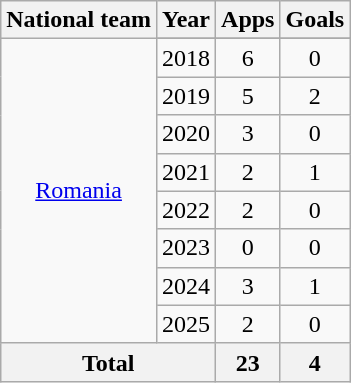<table class="wikitable" style="text-align:center">
<tr>
<th>National team</th>
<th>Year</th>
<th>Apps</th>
<th>Goals</th>
</tr>
<tr>
<td rowspan="9"><a href='#'>Romania</a></td>
</tr>
<tr>
<td>2018</td>
<td>6</td>
<td>0</td>
</tr>
<tr>
<td>2019</td>
<td>5</td>
<td>2</td>
</tr>
<tr>
<td>2020</td>
<td>3</td>
<td>0</td>
</tr>
<tr>
<td>2021</td>
<td>2</td>
<td>1</td>
</tr>
<tr>
<td>2022</td>
<td>2</td>
<td>0</td>
</tr>
<tr>
<td>2023</td>
<td>0</td>
<td>0</td>
</tr>
<tr>
<td>2024</td>
<td>3</td>
<td>1</td>
</tr>
<tr>
<td>2025</td>
<td>2</td>
<td>0</td>
</tr>
<tr>
<th colspan=2>Total</th>
<th>23</th>
<th>4</th>
</tr>
</table>
